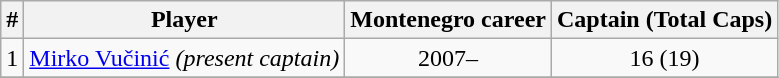<table class="wikitable" style="text-align: center;">
<tr>
<th>#</th>
<th>Player</th>
<th>Montenegro career</th>
<th>Captain <strong> (Total Caps)</strong></th>
</tr>
<tr>
<td>1</td>
<td style="text-align:left;"><a href='#'>Mirko Vučinić</a><em> (present captain)</em></td>
<td>2007–</td>
<td>16 (19)</td>
</tr>
<tr>
</tr>
</table>
